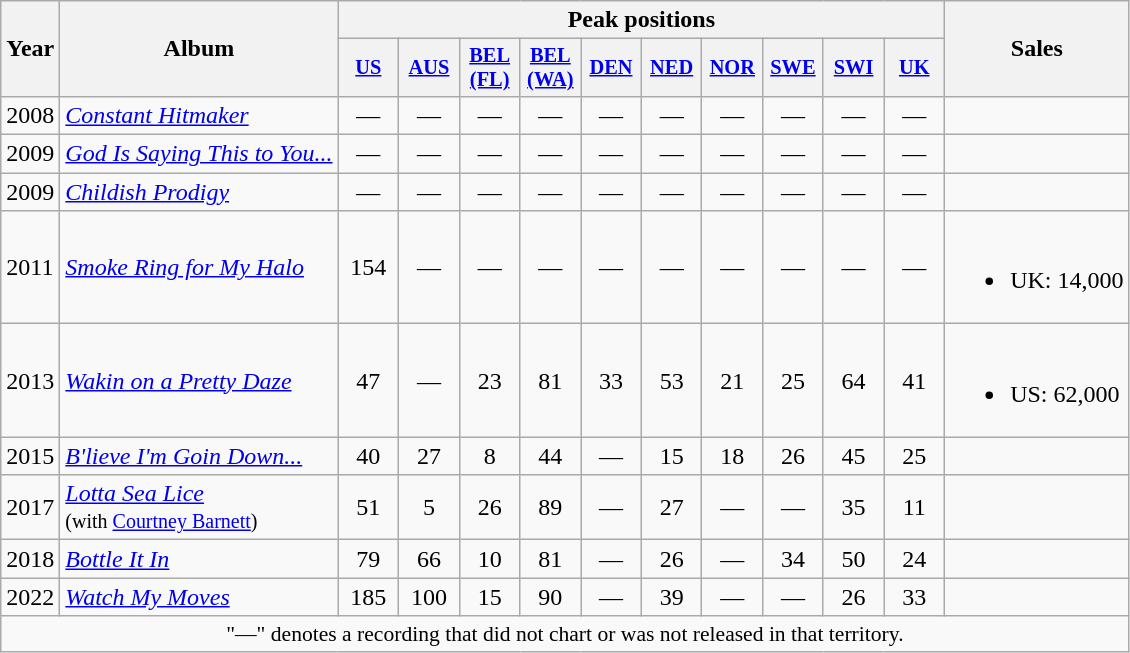<table class="wikitable">
<tr>
<th scope="col" rowspan="2">Year</th>
<th scope="col" rowspan="2">Album</th>
<th scope="col" colspan="10">Peak positions</th>
<th scope="col" rowspan="2">Sales</th>
</tr>
<tr>
<th scope="col" style="width:2.5em;font-size:85%;"><a href='#'>US</a><br></th>
<th scope="col" style="width:2.5em;font-size:85%;"><a href='#'>AUS</a><br></th>
<th scope="col" style="width:2.5em;font-size:85%;"><a href='#'>BEL<br>(FL)</a><br></th>
<th scope="col" style="width:2.5em;font-size:85%;"><a href='#'>BEL<br>(WA)</a><br></th>
<th scope="col" style="width:2.5em;font-size:85%;"><a href='#'>DEN</a><br></th>
<th scope="col" style="width:2.5em;font-size:85%;"><a href='#'>NED</a><br></th>
<th scope="col" style="width:2.5em;font-size:85%;"><a href='#'>NOR</a><br></th>
<th scope="col" style="width:2.5em;font-size:85%;"><a href='#'>SWE</a><br></th>
<th scope="col" style="width:2.5em;font-size:85%;"><a href='#'>SWI</a><br></th>
<th scope="col" style="width:2.5em;font-size:85%;"><a href='#'>UK</a><br></th>
</tr>
<tr>
<td>2008</td>
<td><em><a href='#'>Constant Hitmaker</a></em></td>
<td style="text-align:center;">—</td>
<td style="text-align:center;">—</td>
<td style="text-align:center;">—</td>
<td style="text-align:center;">—</td>
<td style="text-align:center;">—</td>
<td style="text-align:center;">—</td>
<td style="text-align:center;">—</td>
<td style="text-align:center;">—</td>
<td style="text-align:center;">—</td>
<td style="text-align:center;">—</td>
<td></td>
</tr>
<tr>
<td>2009</td>
<td><em><a href='#'>God Is Saying This to You...</a></em></td>
<td style="text-align:center;">—</td>
<td style="text-align:center;">—</td>
<td style="text-align:center;">—</td>
<td style="text-align:center;">—</td>
<td style="text-align:center;">—</td>
<td style="text-align:center;">—</td>
<td style="text-align:center;">—</td>
<td style="text-align:center;">—</td>
<td style="text-align:center;">—</td>
<td style="text-align:center;">—</td>
<td></td>
</tr>
<tr>
<td>2009</td>
<td><em><a href='#'>Childish Prodigy</a></em></td>
<td style="text-align:center;">—</td>
<td style="text-align:center;">—</td>
<td style="text-align:center;">—</td>
<td style="text-align:center;">—</td>
<td style="text-align:center;">—</td>
<td style="text-align:center;">—</td>
<td style="text-align:center;">—</td>
<td style="text-align:center;">—</td>
<td style="text-align:center;">—</td>
<td style="text-align:center;">—</td>
<td></td>
</tr>
<tr>
<td>2011</td>
<td><em><a href='#'>Smoke Ring for My Halo</a></em></td>
<td style="text-align:center;">154</td>
<td style="text-align:center;">—</td>
<td style="text-align:center;">—</td>
<td style="text-align:center;">—</td>
<td style="text-align:center;">—</td>
<td style="text-align:center;">—</td>
<td style="text-align:center;">—</td>
<td style="text-align:center;">—</td>
<td style="text-align:center;">—</td>
<td style="text-align:center;">—</td>
<td><br><ul><li>UK: 14,000</li></ul></td>
</tr>
<tr>
<td>2013</td>
<td><em><a href='#'>Wakin on a Pretty Daze</a></em></td>
<td style="text-align:center;">47</td>
<td style="text-align:center;">—</td>
<td style="text-align:center;">23</td>
<td style="text-align:center;">81</td>
<td style="text-align:center;">33</td>
<td style="text-align:center;">53</td>
<td style="text-align:center;">21</td>
<td style="text-align:center;">25</td>
<td style="text-align:center;">64</td>
<td style="text-align:center;">41</td>
<td><br><ul><li>US: 62,000</li></ul></td>
</tr>
<tr>
<td>2015</td>
<td><em><a href='#'>B'lieve I'm Goin Down...</a></em></td>
<td style="text-align:center;">40</td>
<td style="text-align:center;">27</td>
<td style="text-align:center;">8</td>
<td style="text-align:center;">44</td>
<td style="text-align:center;">—</td>
<td style="text-align:center;">15</td>
<td style="text-align:center;">18</td>
<td style="text-align:center;">26</td>
<td style="text-align:center;">45</td>
<td style="text-align:center;">25</td>
<td></td>
</tr>
<tr>
<td>2017</td>
<td><em><a href='#'>Lotta Sea Lice</a></em><br><small>(with <a href='#'>Courtney Barnett</a>)</small></td>
<td style="text-align:center;">51</td>
<td style="text-align:center;">5</td>
<td style="text-align:center;">26</td>
<td style="text-align:center;">89</td>
<td style="text-align:center;">—</td>
<td style="text-align:center;">27</td>
<td style="text-align:center;">—</td>
<td style="text-align:center;">—</td>
<td style="text-align:center;">35</td>
<td style="text-align:center;">11</td>
<td></td>
</tr>
<tr>
<td>2018</td>
<td><em><a href='#'>Bottle It In</a></em></td>
<td style="text-align:center;">79</td>
<td style="text-align:center;">66</td>
<td style="text-align:center;">10</td>
<td style="text-align:center;">81</td>
<td style="text-align:center;">—</td>
<td style="text-align:center;">26</td>
<td style="text-align:center;">—</td>
<td style="text-align:center;">34</td>
<td style="text-align:center;">50</td>
<td style="text-align:center;">24</td>
<td></td>
</tr>
<tr>
<td>2022</td>
<td><em><a href='#'>Watch My Moves</a></em></td>
<td style="text-align:center;">185</td>
<td style="text-align:center;">100</td>
<td style="text-align:center;">15</td>
<td style="text-align:center;">90</td>
<td style="text-align:center;">—</td>
<td style="text-align:center;">39</td>
<td style="text-align:center;">—</td>
<td style="text-align:center;">—</td>
<td style="text-align:center;">26</td>
<td style="text-align:center;">33</td>
<td></td>
</tr>
<tr>
<td colspan="14" style="text-align:center; font-size:90%">"—" denotes a recording that did not chart or was not released in that territory.</td>
</tr>
</table>
